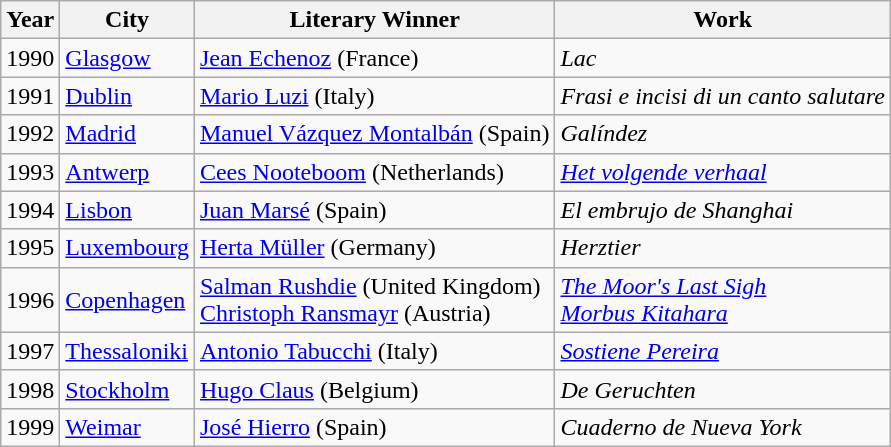<table class="wikitable">
<tr>
<th>Year</th>
<th>City</th>
<th>Literary Winner</th>
<th>Work</th>
</tr>
<tr>
<td>1990</td>
<td><a href='#'>Glasgow</a></td>
<td><a href='#'>Jean Echenoz</a> (France)</td>
<td><em>Lac</em></td>
</tr>
<tr>
<td>1991</td>
<td><a href='#'>Dublin</a></td>
<td><a href='#'>Mario Luzi</a> (Italy)</td>
<td><em>Frasi e incisi di un canto salutare</em></td>
</tr>
<tr>
<td>1992</td>
<td><a href='#'>Madrid</a></td>
<td><a href='#'>Manuel Vázquez Montalbán</a> (Spain)</td>
<td><em>Galíndez</em></td>
</tr>
<tr>
<td>1993</td>
<td><a href='#'>Antwerp</a></td>
<td><a href='#'>Cees Nooteboom</a> (Netherlands)</td>
<td><em><a href='#'>Het volgende verhaal</a></em></td>
</tr>
<tr>
<td>1994</td>
<td><a href='#'>Lisbon</a></td>
<td><a href='#'>Juan Marsé</a> (Spain)</td>
<td><em>El embrujo de Shanghai</em></td>
</tr>
<tr>
<td>1995</td>
<td><a href='#'>Luxembourg</a></td>
<td><a href='#'>Herta Müller</a> (Germany)</td>
<td><em>Herztier</em></td>
</tr>
<tr>
<td>1996</td>
<td><a href='#'>Copenhagen</a></td>
<td><a href='#'>Salman Rushdie</a> (United Kingdom)<br><a href='#'>Christoph Ransmayr</a> (Austria)</td>
<td><em><a href='#'>The Moor's Last Sigh</a></em><br><em><a href='#'>Morbus Kitahara</a></em></td>
</tr>
<tr>
<td>1997</td>
<td><a href='#'>Thessaloniki</a></td>
<td><a href='#'>Antonio Tabucchi</a> (Italy)</td>
<td><em><a href='#'>Sostiene Pereira</a></em></td>
</tr>
<tr>
<td>1998</td>
<td><a href='#'>Stockholm</a></td>
<td><a href='#'>Hugo Claus</a> (Belgium)</td>
<td><em>De Geruchten</em></td>
</tr>
<tr>
<td>1999</td>
<td><a href='#'>Weimar</a></td>
<td><a href='#'>José Hierro</a> (Spain)</td>
<td><em>Cuaderno de Nueva York</em></td>
</tr>
</table>
